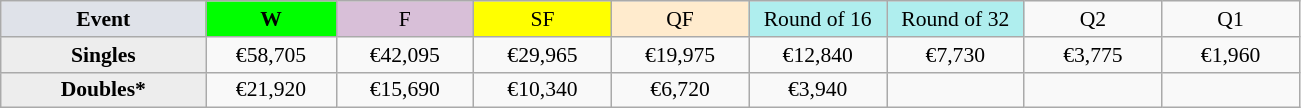<table class=wikitable style=font-size:90%;text-align:center>
<tr>
<td style="width:130px; background:#dfe2e9;"><strong>Event</strong></td>
<td style="width:80px; background:lime;"><strong>W</strong></td>
<td style="width:85px; background:thistle;">F</td>
<td style="width:85px; background:#ff0;">SF</td>
<td style="width:85px; background:#ffebcd;">QF</td>
<td style="width:85px; background:#afeeee;">Round of 16</td>
<td style="width:85px; background:#afeeee;">Round of 32</td>
<td width=85>Q2</td>
<td width=85>Q1</td>
</tr>
<tr>
<td style="background:#ededed;"><strong>Singles</strong></td>
<td>€58,705</td>
<td>€42,095</td>
<td>€29,965</td>
<td>€19,975</td>
<td>€12,840</td>
<td>€7,730</td>
<td>€3,775</td>
<td>€1,960</td>
</tr>
<tr>
<td style="background:#ededed;"><strong>Doubles*</strong></td>
<td>€21,920</td>
<td>€15,690</td>
<td>€10,340</td>
<td>€6,720</td>
<td>€3,940</td>
<td></td>
<td></td>
<td></td>
</tr>
</table>
